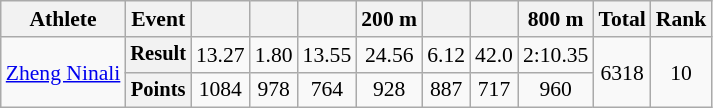<table class=wikitable style=font-size:90%;text-align:center>
<tr>
<th>Athlete</th>
<th>Event</th>
<th></th>
<th></th>
<th></th>
<th>200 m</th>
<th></th>
<th></th>
<th>800 m</th>
<th>Total</th>
<th>Rank</th>
</tr>
<tr>
<td align=left rowspan=2><a href='#'>Zheng Ninali</a></td>
<th style=font-size:95%>Result</th>
<td>13.27</td>
<td>1.80</td>
<td>13.55</td>
<td>24.56</td>
<td>6.12</td>
<td>42.0</td>
<td>2:10.35</td>
<td rowspan=2>6318</td>
<td rowspan=2>10</td>
</tr>
<tr>
<th style=font-size:95%>Points</th>
<td>1084</td>
<td>978</td>
<td>764</td>
<td>928</td>
<td>887</td>
<td>717</td>
<td>960</td>
</tr>
</table>
